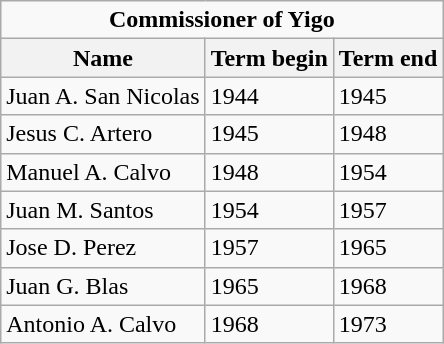<table class="wikitable">
<tr>
<td colspan="3" align=center><strong>Commissioner of Yigo</strong></td>
</tr>
<tr>
<th>Name</th>
<th>Term begin</th>
<th>Term end</th>
</tr>
<tr>
<td>Juan A. San Nicolas</td>
<td>1944</td>
<td>1945</td>
</tr>
<tr>
<td>Jesus C. Artero</td>
<td>1945</td>
<td>1948</td>
</tr>
<tr>
<td>Manuel A. Calvo</td>
<td>1948</td>
<td>1954</td>
</tr>
<tr>
<td>Juan M. Santos</td>
<td>1954</td>
<td>1957</td>
</tr>
<tr>
<td>Jose D. Perez</td>
<td>1957</td>
<td>1965</td>
</tr>
<tr>
<td>Juan G. Blas</td>
<td>1965</td>
<td>1968</td>
</tr>
<tr>
<td>Antonio A. Calvo</td>
<td>1968</td>
<td>1973</td>
</tr>
</table>
